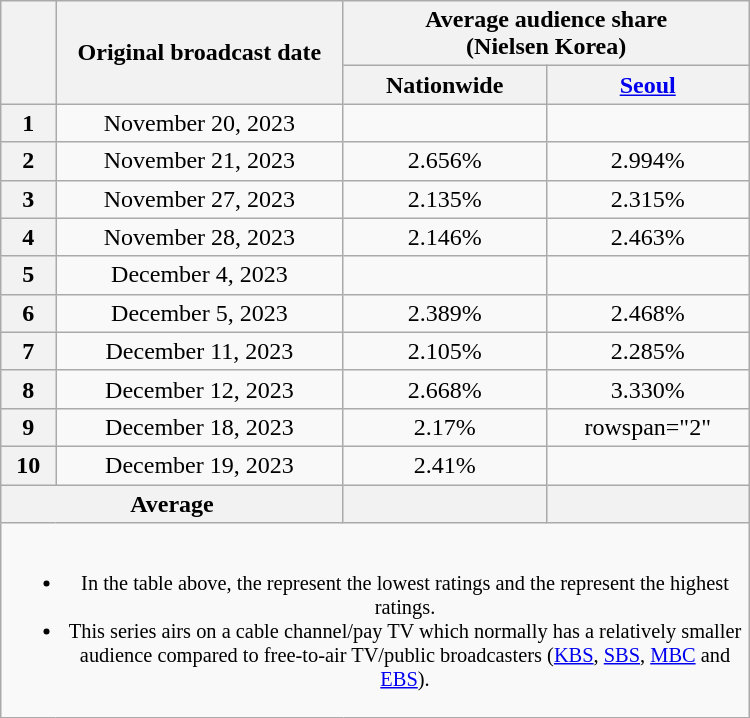<table class="wikitable" style="margin-left:auto; margin-right:auto; width:500px; text-align:center">
<tr>
<th scope="col" rowspan="2"></th>
<th scope="col" rowspan="2">Original broadcast date</th>
<th scope="col" colspan="2">Average audience share<br>(Nielsen Korea)</th>
</tr>
<tr>
<th scope="col" style="width:8em">Nationwide</th>
<th scope="col" style="width:8em"><a href='#'>Seoul</a></th>
</tr>
<tr>
<th scope="row">1</th>
<td>November 20, 2023</td>
<td><strong></strong> </td>
<td><strong></strong> </td>
</tr>
<tr>
<th scope="row">2</th>
<td>November 21, 2023</td>
<td>2.656% </td>
<td>2.994% </td>
</tr>
<tr>
<th scope="row">3</th>
<td>November 27, 2023</td>
<td>2.135% </td>
<td>2.315% </td>
</tr>
<tr>
<th scope="row">4</th>
<td>November 28, 2023</td>
<td>2.146% </td>
<td>2.463% </td>
</tr>
<tr>
<th scope="row">5</th>
<td>December 4, 2023</td>
<td><strong></strong> </td>
<td><strong></strong> </td>
</tr>
<tr>
<th scope="row">6</th>
<td>December 5, 2023</td>
<td>2.389% </td>
<td>2.468% </td>
</tr>
<tr>
<th scope="row">7</th>
<td>December 11, 2023</td>
<td>2.105% </td>
<td>2.285% </td>
</tr>
<tr>
<th scope="row">8</th>
<td>December 12, 2023</td>
<td>2.668% </td>
<td>3.330% </td>
</tr>
<tr>
<th scope="row">9</th>
<td>December 18, 2023</td>
<td>2.17% </td>
<td>rowspan="2" </td>
</tr>
<tr>
<th scope="row">10</th>
<td>December 19, 2023</td>
<td>2.41% </td>
</tr>
<tr>
<th scope="row" colspan="2">Average</th>
<th></th>
<th></th>
</tr>
<tr>
<td colspan="4" style="font-size:85%"><br><ul><li>In the table above, the <strong></strong> represent the lowest ratings and the <strong></strong> represent the highest ratings.</li><li>This series airs on a cable channel/pay TV which normally has a relatively smaller audience compared to free-to-air TV/public broadcasters (<a href='#'>KBS</a>, <a href='#'>SBS</a>, <a href='#'>MBC</a> and <a href='#'>EBS</a>).</li></ul></td>
</tr>
</table>
